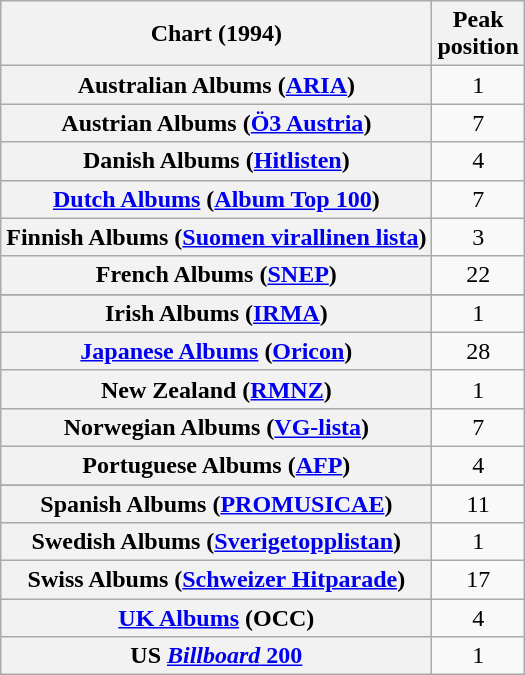<table class="wikitable sortable plainrowheaders">
<tr>
<th scope="col">Chart (1994)</th>
<th scope="col">Peak<br>position</th>
</tr>
<tr>
<th scope="row">Australian Albums (<a href='#'>ARIA</a>)</th>
<td align="center">1</td>
</tr>
<tr>
<th scope="row">Austrian Albums (<a href='#'>Ö3 Austria</a>)</th>
<td align="center">7</td>
</tr>
<tr>
<th scope="row">Danish Albums (<a href='#'>Hitlisten</a>)</th>
<td align="center">4</td>
</tr>
<tr>
<th scope="row"><a href='#'>Dutch Albums</a> (<a href='#'>Album Top 100</a>)</th>
<td align="center">7</td>
</tr>
<tr>
<th scope="row">Finnish Albums (<a href='#'>Suomen virallinen lista</a>)</th>
<td align="center">3</td>
</tr>
<tr>
<th scope="row">French Albums (<a href='#'>SNEP</a>)</th>
<td align="center">22</td>
</tr>
<tr>
</tr>
<tr>
<th scope="row">Irish Albums (<a href='#'>IRMA</a>)</th>
<td align="center">1</td>
</tr>
<tr>
<th scope="row"><a href='#'>Japanese Albums</a> (<a href='#'>Oricon</a>)</th>
<td align="center">28</td>
</tr>
<tr>
<th scope="row">New Zealand (<a href='#'>RMNZ</a>)</th>
<td align="center">1</td>
</tr>
<tr>
<th scope="row">Norwegian Albums (<a href='#'>VG-lista</a>)</th>
<td align="center">7</td>
</tr>
<tr>
<th scope="row">Portuguese Albums (<a href='#'>AFP</a>)</th>
<td align="center">4</td>
</tr>
<tr>
</tr>
<tr>
<th scope="row">Spanish Albums (<a href='#'>PROMUSICAE</a>)</th>
<td align="center">11</td>
</tr>
<tr>
<th scope="row">Swedish Albums (<a href='#'>Sverigetopplistan</a>)</th>
<td align="center">1</td>
</tr>
<tr>
<th scope="row">Swiss Albums (<a href='#'>Schweizer Hitparade</a>)</th>
<td align="center">17</td>
</tr>
<tr>
<th scope="row"><a href='#'>UK Albums</a> (OCC)</th>
<td align="center">4</td>
</tr>
<tr>
<th scope="row">US <a href='#'><em>Billboard</em> 200</a></th>
<td align="center">1</td>
</tr>
</table>
